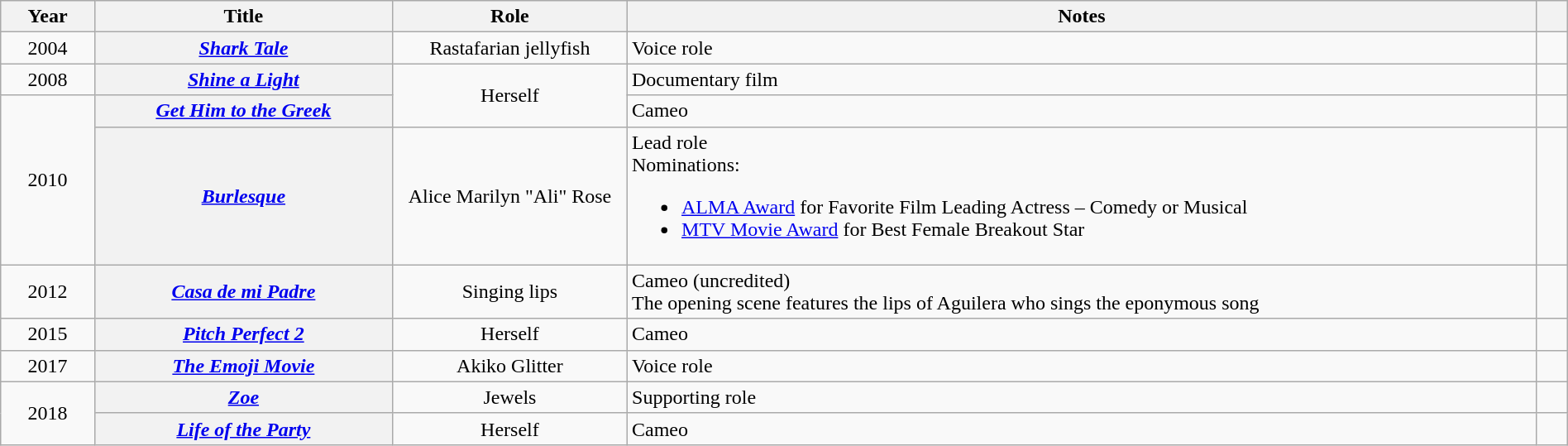<table class="wikitable sortable plainrowheaders" width="100%" style="text-align:center;">
<tr>
<th scope="col" width="6%">Year</th>
<th scope="col" width="19%">Title</th>
<th scope="col" width="15%">Role</th>
<th class="unsortable" scope="col" width="58%">Notes</th>
<th class="unsortable" scope="col" width="2%"></th>
</tr>
<tr>
<td>2004</td>
<th scope="row"><em><a href='#'>Shark Tale</a></em></th>
<td>Rastafarian jellyfish</td>
<td style="text-align:left;">Voice role</td>
<td></td>
</tr>
<tr>
<td>2008</td>
<th scope="row"><em><a href='#'>Shine a Light</a></em></th>
<td rowspan="2">Herself</td>
<td style="text-align:left;">Documentary film</td>
<td></td>
</tr>
<tr>
<td rowspan="2">2010</td>
<th scope="row"><em><a href='#'>Get Him to the Greek</a></em></th>
<td style="text-align:left;">Cameo</td>
<td></td>
</tr>
<tr>
<th scope="row"><em><a href='#'>Burlesque</a></em></th>
<td>Alice Marilyn "Ali" Rose</td>
<td style="text-align:left;">Lead role<br>Nominations:<br><ul><li><a href='#'>ALMA Award</a> for Favorite Film Leading Actress – Comedy or Musical</li><li><a href='#'>MTV Movie Award</a> for Best Female Breakout Star</li></ul></td>
<td></td>
</tr>
<tr>
<td>2012</td>
<th scope="row"><em><a href='#'>Casa de mi Padre</a></em></th>
<td>Singing lips</td>
<td style="text-align:left;">Cameo (uncredited)<br>The opening scene features the lips of Aguilera who sings the eponymous song</td>
<td></td>
</tr>
<tr>
<td>2015</td>
<th scope="row"><em><a href='#'>Pitch Perfect 2</a></em></th>
<td>Herself</td>
<td style="text-align:left;">Cameo</td>
<td></td>
</tr>
<tr>
<td>2017</td>
<th scope="row"><em><a href='#'>The Emoji Movie</a></em></th>
<td>Akiko Glitter</td>
<td style="text-align:left;">Voice role</td>
<td></td>
</tr>
<tr>
<td rowspan="2">2018</td>
<th scope="row"><em><a href='#'>Zoe</a></em></th>
<td>Jewels</td>
<td style="text-align:left;">Supporting role</td>
<td></td>
</tr>
<tr>
<th scope="row"><em><a href='#'>Life of the Party</a></em></th>
<td>Herself</td>
<td style="text-align:left;">Cameo</td>
<td></td>
</tr>
</table>
